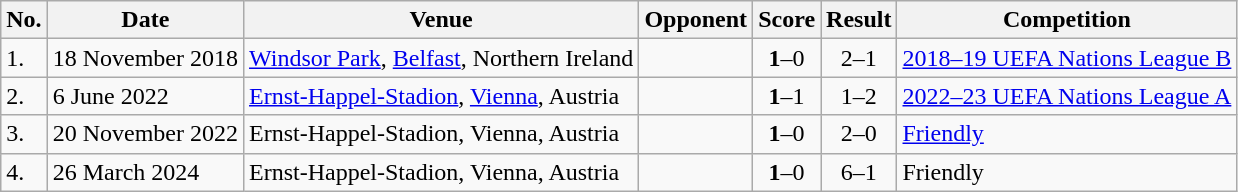<table class="wikitable" style="font-size:100%;">
<tr>
<th>No.</th>
<th>Date</th>
<th>Venue</th>
<th>Opponent</th>
<th>Score</th>
<th>Result</th>
<th>Competition</th>
</tr>
<tr>
<td>1.</td>
<td>18 November 2018</td>
<td><a href='#'>Windsor Park</a>, <a href='#'>Belfast</a>, Northern Ireland</td>
<td></td>
<td align=center><strong>1</strong>–0</td>
<td align=center>2–1</td>
<td><a href='#'>2018–19 UEFA Nations League B</a></td>
</tr>
<tr>
<td>2.</td>
<td>6 June 2022</td>
<td><a href='#'>Ernst-Happel-Stadion</a>, <a href='#'>Vienna</a>, Austria</td>
<td></td>
<td align=center><strong>1</strong>–1</td>
<td align=center>1–2</td>
<td><a href='#'>2022–23 UEFA Nations League A</a></td>
</tr>
<tr>
<td>3.</td>
<td>20 November 2022</td>
<td>Ernst-Happel-Stadion, Vienna, Austria</td>
<td></td>
<td align=center><strong>1</strong>–0</td>
<td align=center>2–0</td>
<td><a href='#'>Friendly</a></td>
</tr>
<tr>
<td>4.</td>
<td>26 March 2024</td>
<td>Ernst-Happel-Stadion, Vienna, Austria</td>
<td></td>
<td align=center><strong>1</strong>–0</td>
<td align=center>6–1</td>
<td>Friendly</td>
</tr>
</table>
